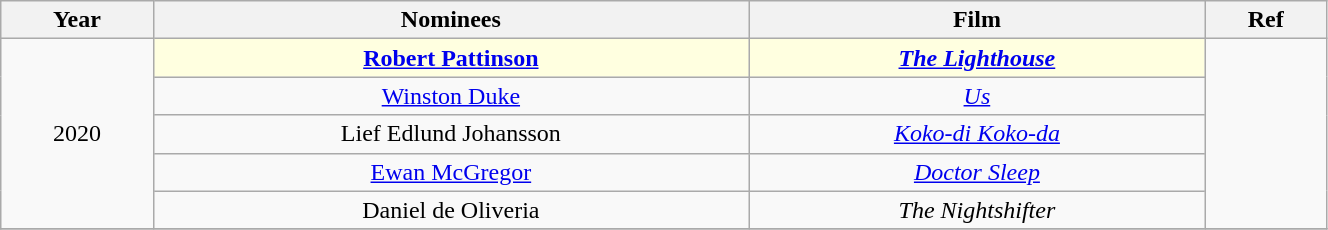<table class=wikitable style="text-align:center" width="70%">
<tr>
<th>Year</th>
<th>Nominees</th>
<th>Film</th>
<th>Ref</th>
</tr>
<tr>
<td rowspan=5>2020</td>
<td style="background:lightyellow;"><strong><a href='#'>Robert Pattinson</a></strong></td>
<td style="background:lightyellow;"><strong><em><a href='#'>The Lighthouse</a></em></strong></td>
<td rowspan=5></td>
</tr>
<tr>
<td><a href='#'>Winston Duke</a></td>
<td><em><a href='#'>Us</a></em></td>
</tr>
<tr>
<td>Lief Edlund Johansson</td>
<td><em><a href='#'>Koko-di Koko-da</a></em></td>
</tr>
<tr>
<td><a href='#'>Ewan McGregor</a></td>
<td><em><a href='#'>Doctor Sleep</a></em></td>
</tr>
<tr>
<td>Daniel de Oliveria</td>
<td><em>The Nightshifter</em></td>
</tr>
<tr>
</tr>
</table>
